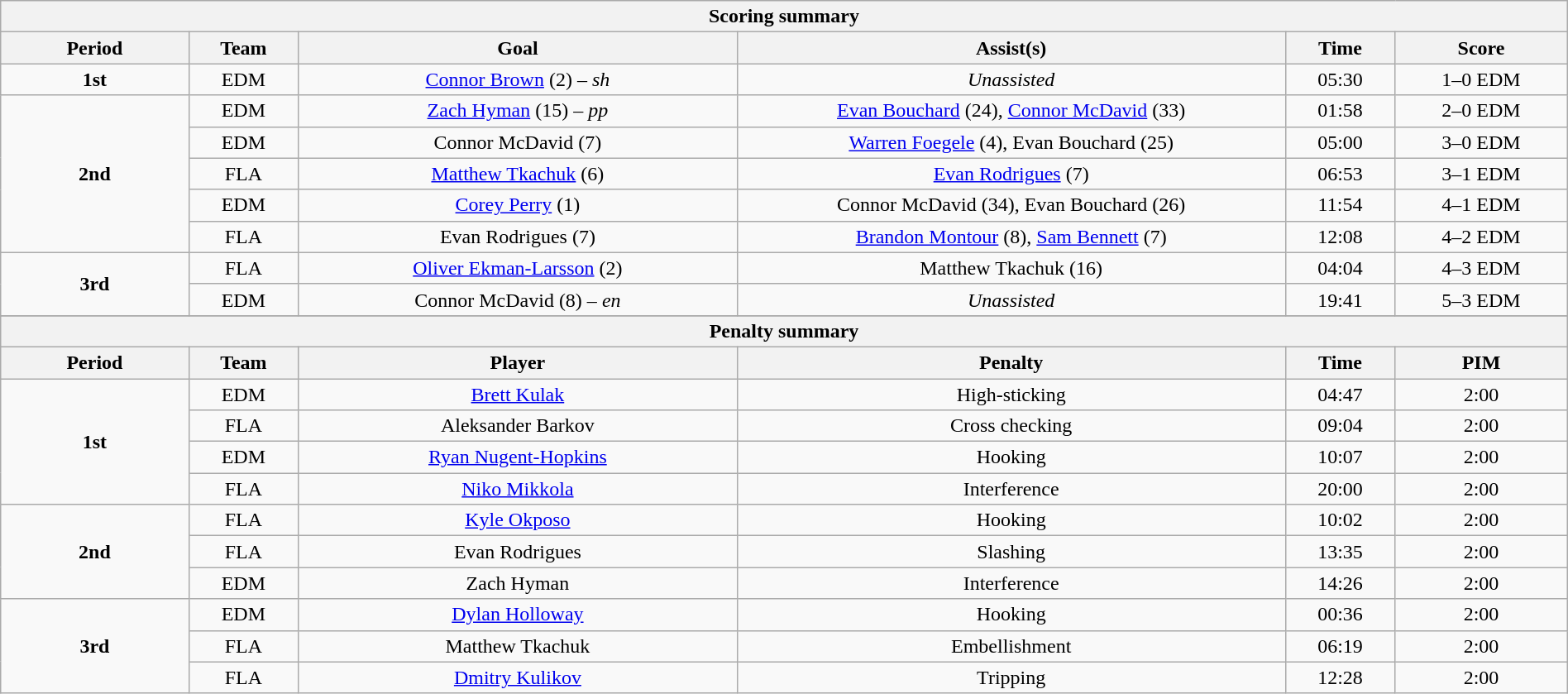<table style="width:100%;" class="wikitable">
<tr>
<th colspan="6">Scoring summary</th>
</tr>
<tr>
<th style="width:12%;">Period</th>
<th style="width:7%;">Team</th>
<th style="width:28%;">Goal</th>
<th style="width:35%;">Assist(s)</th>
<th style="width:7%;">Time</th>
<th style="width:11%;">Score</th>
</tr>
<tr style="text-align:center;">
<td rowspan="1"><strong>1st</strong></td>
<td>EDM</td>
<td><a href='#'>Connor Brown</a> (2) – <em>sh</em></td>
<td><em>Unassisted</em></td>
<td>05:30</td>
<td>1–0 EDM</td>
</tr>
<tr style="text-align:center;">
<td rowspan="5"><strong>2nd</strong></td>
<td>EDM</td>
<td><a href='#'>Zach Hyman</a> (15) – <em>pp</em></td>
<td><a href='#'>Evan Bouchard</a> (24), <a href='#'>Connor McDavid</a> (33)</td>
<td>01:58</td>
<td>2–0 EDM</td>
</tr>
<tr style="text-align:center;">
<td>EDM</td>
<td>Connor McDavid (7)</td>
<td><a href='#'>Warren Foegele</a> (4), Evan Bouchard (25)</td>
<td>05:00</td>
<td>3–0 EDM</td>
</tr>
<tr style="text-align:center;">
<td>FLA</td>
<td><a href='#'>Matthew Tkachuk</a> (6)</td>
<td><a href='#'>Evan Rodrigues</a> (7)</td>
<td>06:53</td>
<td>3–1 EDM</td>
</tr>
<tr style="text-align:center;">
<td>EDM</td>
<td><a href='#'>Corey Perry</a> (1)</td>
<td>Connor McDavid (34), Evan Bouchard (26)</td>
<td>11:54</td>
<td>4–1 EDM</td>
</tr>
<tr style="text-align:center;">
<td>FLA</td>
<td>Evan Rodrigues (7)</td>
<td><a href='#'>Brandon Montour</a> (8), <a href='#'>Sam Bennett</a> (7)</td>
<td>12:08</td>
<td>4–2 EDM</td>
</tr>
<tr style="text-align:center;">
<td rowspan="2"><strong>3rd</strong></td>
<td>FLA</td>
<td><a href='#'>Oliver Ekman-Larsson</a> (2)</td>
<td>Matthew Tkachuk (16)</td>
<td>04:04</td>
<td>4–3 EDM</td>
</tr>
<tr style="text-align:center;">
<td>EDM</td>
<td>Connor McDavid (8) – <em>en</em></td>
<td><em>Unassisted</em></td>
<td>19:41</td>
<td>5–3 EDM</td>
</tr>
<tr style="text-align:center;">
</tr>
<tr>
<th colspan="6">Penalty summary</th>
</tr>
<tr>
<th style="width:12%;">Period</th>
<th style="width:7%;">Team</th>
<th style="width:28%;">Player</th>
<th style="width:35%;">Penalty</th>
<th style="width:7%;">Time</th>
<th style="width:11%;">PIM</th>
</tr>
<tr style="text-align:center;">
<td rowspan="4"><strong>1st</strong></td>
<td>EDM</td>
<td><a href='#'>Brett Kulak</a></td>
<td>High-sticking</td>
<td>04:47</td>
<td>2:00</td>
</tr>
<tr style="text-align:center;">
<td>FLA</td>
<td>Aleksander Barkov</td>
<td>Cross checking</td>
<td>09:04</td>
<td>2:00</td>
</tr>
<tr style="text-align:center;">
<td>EDM</td>
<td><a href='#'>Ryan Nugent-Hopkins</a></td>
<td>Hooking</td>
<td>10:07</td>
<td>2:00</td>
</tr>
<tr style="text-align:center;">
<td>FLA</td>
<td><a href='#'>Niko Mikkola</a></td>
<td>Interference</td>
<td>20:00</td>
<td>2:00</td>
</tr>
<tr style="text-align:center;">
<td rowspan="3"><strong>2nd</strong></td>
<td>FLA</td>
<td><a href='#'>Kyle Okposo</a></td>
<td>Hooking</td>
<td>10:02</td>
<td>2:00</td>
</tr>
<tr style="text-align:center;">
<td>FLA</td>
<td>Evan Rodrigues</td>
<td>Slashing</td>
<td>13:35</td>
<td>2:00</td>
</tr>
<tr style="text-align:center;">
<td>EDM</td>
<td>Zach Hyman</td>
<td>Interference</td>
<td>14:26</td>
<td>2:00</td>
</tr>
<tr style="text-align:center;">
<td rowspan="3"><strong>3rd</strong></td>
<td>EDM</td>
<td><a href='#'>Dylan Holloway</a></td>
<td>Hooking</td>
<td>00:36</td>
<td>2:00</td>
</tr>
<tr style="text-align:center;">
<td>FLA</td>
<td>Matthew Tkachuk</td>
<td>Embellishment</td>
<td>06:19</td>
<td>2:00</td>
</tr>
<tr style="text-align:center;">
<td>FLA</td>
<td><a href='#'>Dmitry Kulikov</a></td>
<td>Tripping</td>
<td>12:28</td>
<td>2:00</td>
</tr>
</table>
